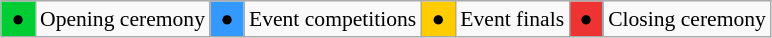<table class="wikitable" style="margin:0.5em auto; font-size:90%;position:relative;">
<tr>
<td bgcolor=#00cc33 align=center> ● </td>
<td>Opening ceremony</td>
<td bgcolor=#3399ff align=center> ● </td>
<td>Event competitions</td>
<td bgcolor=#ffcc00 align=center> ● </td>
<td>Event finals</td>
<td bgcolor=#ee3333> ● </td>
<td>Closing ceremony</td>
</tr>
</table>
